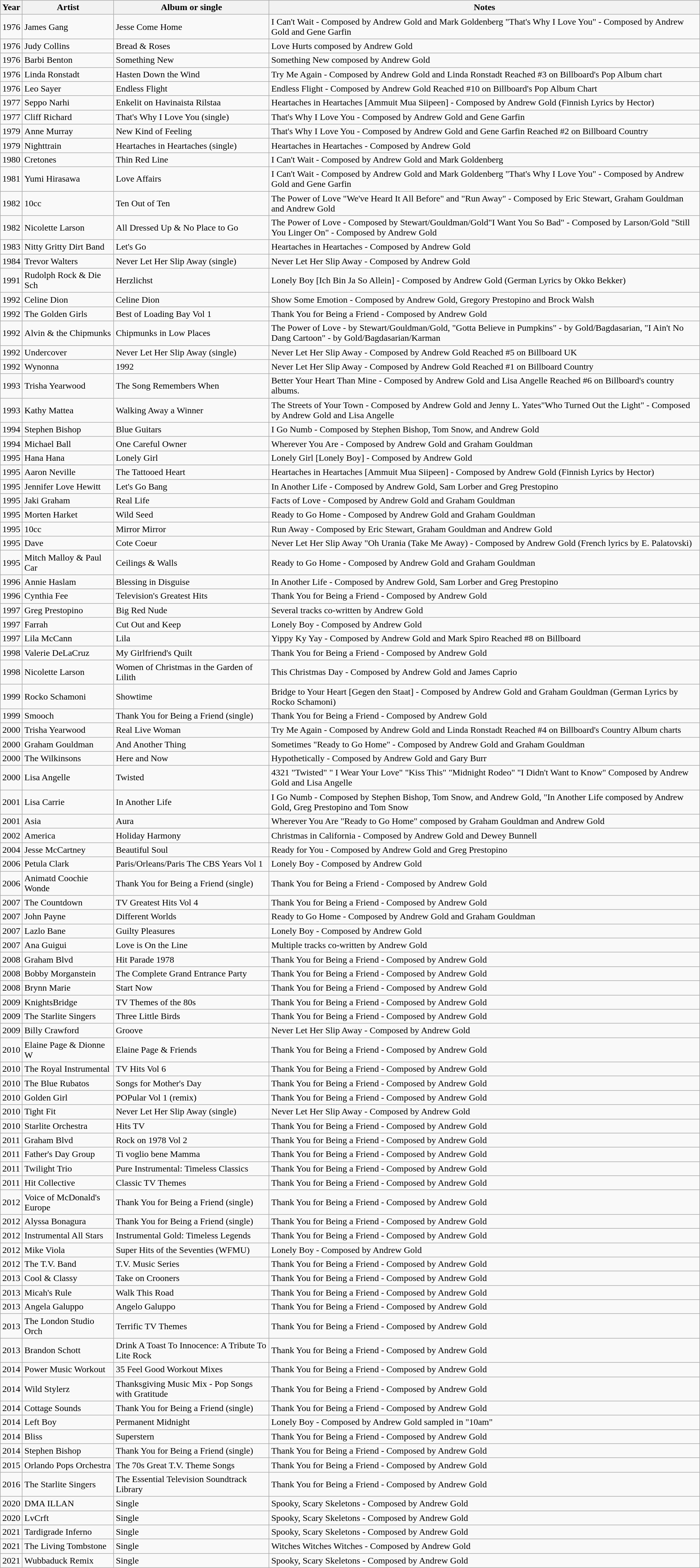<table class="wikitable sortable">
<tr>
<th>Year</th>
<th>Artist</th>
<th>Album or single</th>
<th>Notes</th>
</tr>
<tr>
<td>1976</td>
<td>James Gang</td>
<td>Jesse Come Home</td>
<td>I Can't Wait - Composed by Andrew Gold and Mark Goldenberg "That's Why I Love You" - Composed by Andrew Gold and Gene Garfin</td>
</tr>
<tr>
<td>1976</td>
<td>Judy Collins</td>
<td>Bread & Roses</td>
<td>Love Hurts composed by Andrew Gold</td>
</tr>
<tr>
<td>1976</td>
<td>Barbi Benton</td>
<td>Something New</td>
<td>Something New composed by Andrew Gold</td>
</tr>
<tr>
<td>1976</td>
<td>Linda Ronstadt</td>
<td>Hasten Down the Wind</td>
<td>Try Me Again - Composed by Andrew Gold and Linda Ronstadt  Reached #3 on Billboard's Pop Album chart</td>
</tr>
<tr>
<td>1976</td>
<td>Leo Sayer</td>
<td>Endless Flight</td>
<td>Endless Flight - Composed by Andrew Gold  Reached #10 on Billboard's Pop Album Chart</td>
</tr>
<tr>
<td>1977</td>
<td>Seppo Narhi</td>
<td>Enkelit on Havinaista Rilstaa</td>
<td>Heartaches in Heartaches [Ammuit Mua Siipeen] - Composed by Andrew Gold (Finnish Lyrics by Hector)</td>
</tr>
<tr>
<td>1977</td>
<td>Cliff Richard</td>
<td>That's Why I Love You (single)</td>
<td>That's Why I Love You - Composed by Andrew Gold and Gene Garfin</td>
</tr>
<tr>
<td>1979</td>
<td>Anne Murray</td>
<td>New Kind of Feeling</td>
<td>That's Why I Love You - Composed by Andrew Gold and Gene Garfin  Reached #2 on Billboard Country</td>
</tr>
<tr>
<td>1979</td>
<td>Nighttrain</td>
<td>Heartaches in Heartaches (single)</td>
<td>Heartaches in Heartaches - Composed by Andrew Gold</td>
</tr>
<tr>
<td>1980</td>
<td>Cretones</td>
<td>Thin Red Line</td>
<td>I Can't Wait - Composed by Andrew Gold and Mark Goldenberg</td>
</tr>
<tr>
<td>1981</td>
<td>Yumi Hirasawa</td>
<td>Love Affairs</td>
<td>I Can't Wait - Composed by Andrew Gold and Mark Goldenberg "That's Why I Love You" - Composed by Andrew Gold and Gene Garfin</td>
</tr>
<tr>
<td>1982</td>
<td>10cc</td>
<td>Ten Out of Ten</td>
<td>The Power of Love "We've Heard It All Before" and "Run Away" - Composed by Eric Stewart, Graham Gouldman and Andrew Gold</td>
</tr>
<tr>
<td>1982</td>
<td>Nicolette Larson</td>
<td>All Dressed Up & No Place to Go</td>
<td>The Power of Love - Composed by Stewart/Gouldman/Gold"I Want You So Bad" - Composed by Larson/Gold "Still You Linger On" - Composed by Andrew Gold</td>
</tr>
<tr>
<td>1983</td>
<td>Nitty Gritty Dirt Band</td>
<td>Let's Go</td>
<td>Heartaches in Heartaches - Composed by Andrew Gold</td>
</tr>
<tr>
<td>1984</td>
<td>Trevor Walters</td>
<td>Never Let Her Slip Away (single)</td>
<td>Never Let Her Slip Away - Composed by Andrew Gold</td>
</tr>
<tr>
<td>1991</td>
<td>Rudolph Rock & Die Sch</td>
<td>Herzlichst</td>
<td>Lonely Boy [Ich Bin Ja So Allein] - Composed by Andrew Gold (German Lyrics by Okko Bekker)</td>
</tr>
<tr>
<td>1992</td>
<td>Celine Dion</td>
<td>Celine Dion</td>
<td>Show Some Emotion - Composed by Andrew Gold, Gregory Prestopino and Brock Walsh</td>
</tr>
<tr>
<td>1992</td>
<td>The Golden Girls</td>
<td>Best of Loading Bay Vol 1</td>
<td>Thank You for Being a Friend - Composed by Andrew Gold</td>
</tr>
<tr>
<td>1992</td>
<td>Alvin & the Chipmunks</td>
<td>Chipmunks in Low Places</td>
<td>The Power of Love - by Stewart/Gouldman/Gold, "Gotta Believe in Pumpkins" - by Gold/Bagdasarian, "I Ain't No Dang Cartoon" - by Gold/Bagdasarian/Karman</td>
</tr>
<tr>
<td>1992</td>
<td>Undercover</td>
<td>Never Let Her Slip Away (single)</td>
<td>Never Let Her Slip Away - Composed by Andrew Gold  Reached #5 on Billboard UK</td>
</tr>
<tr>
<td>1992</td>
<td>Wynonna</td>
<td>1992</td>
<td>Never Let Her Slip Away - Composed by Andrew Gold  Reached #1 on Billboard Country</td>
</tr>
<tr>
<td>1993</td>
<td>Trisha Yearwood</td>
<td>The Song Remembers When</td>
<td>Better Your Heart Than Mine - Composed by Andrew Gold and Lisa Angelle  Reached #6 on Billboard's country albums.</td>
</tr>
<tr>
<td>1993</td>
<td>Kathy Mattea</td>
<td>Walking Away a Winner</td>
<td>The Streets of Your Town - Composed by Andrew Gold and Jenny L. Yates"Who Turned Out the Light" - Composed by Andrew Gold and Lisa Angelle</td>
</tr>
<tr>
<td>1994</td>
<td>Stephen Bishop</td>
<td>Blue Guitars</td>
<td>I Go Numb - Composed by Stephen Bishop, Tom Snow, and Andrew Gold</td>
</tr>
<tr>
<td>1994</td>
<td>Michael Ball</td>
<td>One Careful Owner</td>
<td>Wherever You Are - Composed by Andrew Gold and Graham Gouldman</td>
</tr>
<tr>
<td>1995</td>
<td>Hana Hana</td>
<td>Lonely Girl</td>
<td>Lonely Girl [Lonely Boy] - Composed by Andrew Gold</td>
</tr>
<tr>
<td>1995</td>
<td>Aaron Neville</td>
<td>The Tattooed Heart</td>
<td>Heartaches in Heartaches [Ammuit Mua Siipeen] - Composed by Andrew Gold (Finnish Lyrics by Hector)</td>
</tr>
<tr>
<td>1995</td>
<td>Jennifer Love Hewitt</td>
<td>Let's Go Bang</td>
<td>In Another Life - Composed by Andrew Gold, Sam Lorber and Greg Prestopino</td>
</tr>
<tr>
<td>1995</td>
<td>Jaki Graham</td>
<td>Real Life</td>
<td>Facts of Love - Composed by Andrew Gold and Graham Gouldman</td>
</tr>
<tr>
<td>1995</td>
<td>Morten Harket</td>
<td>Wild Seed</td>
<td>Ready to Go Home - Composed by Andrew Gold and Graham Gouldman</td>
</tr>
<tr>
<td>1995</td>
<td>10cc</td>
<td>Mirror Mirror</td>
<td>Run Away - Composed by Eric Stewart, Graham Gouldman and Andrew Gold</td>
</tr>
<tr>
<td>1995</td>
<td>Dave</td>
<td>Cote Coeur</td>
<td>Never Let Her Slip Away "Oh Urania (Take Me Away)  - Composed by Andrew Gold (French lyrics by E. Palatovski)</td>
</tr>
<tr>
<td>1995</td>
<td>Mitch Malloy & Paul Car</td>
<td>Ceilings & Walls</td>
<td>Ready to Go Home - Composed by Andrew Gold and Graham Gouldman</td>
</tr>
<tr>
<td>1996</td>
<td>Annie Haslam</td>
<td>Blessing in Disguise</td>
<td>In Another Life - Composed by Andrew Gold, Sam Lorber and Greg Prestopino</td>
</tr>
<tr>
<td>1996</td>
<td>Cynthia Fee</td>
<td>Television's Greatest Hits</td>
<td>Thank You for Being a Friend - Composed by Andrew Gold</td>
</tr>
<tr>
<td>1997</td>
<td>Greg Prestopino</td>
<td>Big Red Nude</td>
<td>Several tracks co-written by Andrew Gold</td>
</tr>
<tr>
<td>1997</td>
<td>Farrah</td>
<td>Cut Out and Keep</td>
<td>Lonely Boy - Composed by Andrew Gold</td>
</tr>
<tr>
<td>1997</td>
<td>Lila McCann</td>
<td>Lila</td>
<td>Yippy Ky Yay - Composed by Andrew Gold and Mark Spiro Reached #8 on Billboard</td>
</tr>
<tr>
<td>1998</td>
<td>Valerie DeLaCruz</td>
<td>My Girlfriend's Quilt</td>
<td>Thank You for Being a Friend - Composed by Andrew Gold</td>
</tr>
<tr>
<td>1998</td>
<td>Nicolette Larson</td>
<td>Women of Christmas in the Garden of Lilith</td>
<td>This Christmas Day - Composed by Andrew Gold and James Caprio</td>
</tr>
<tr>
<td>1999</td>
<td>Rocko Schamoni</td>
<td>Showtime</td>
<td>Bridge to Your Heart [Gegen den Staat] - Composed by Andrew Gold and Graham Gouldman (German Lyrics by Rocko Schamoni)</td>
</tr>
<tr>
<td>1999</td>
<td>Smooch</td>
<td>Thank You for Being a Friend (single)</td>
<td>Thank You for Being a Friend - Composed by Andrew Gold</td>
</tr>
<tr>
<td>2000</td>
<td>Trisha Yearwood</td>
<td>Real Live Woman</td>
<td>Try Me Again - Composed by Andrew Gold and Linda Ronstadt Reached #4 on Billboard's Country Album charts</td>
</tr>
<tr>
<td>2000</td>
<td>Graham Gouldman</td>
<td>And Another Thing</td>
<td>Sometimes "Ready to Go Home" - Composed by Andrew Gold and Graham Gouldman</td>
</tr>
<tr>
<td>2000</td>
<td>The Wilkinsons</td>
<td>Here and Now</td>
<td>Hypothetically - Composed by Andrew Gold and Gary Burr</td>
</tr>
<tr>
<td>2000</td>
<td>Lisa Angelle</td>
<td>Twisted</td>
<td>4321 "Twisted" " I Wear Your Love" "Kiss This" "Midnight Rodeo" "I Didn't Want to Know" Composed by Andrew Gold and Lisa Angelle</td>
</tr>
<tr>
<td>2001</td>
<td>Lisa Carrie</td>
<td>In Another Life</td>
<td>I Go Numb - Composed by Stephen Bishop, Tom Snow, and Andrew Gold, "In Another Life composed by Andrew Gold, Greg Prestopino and Tom Snow</td>
</tr>
<tr>
<td>2001</td>
<td>Asia</td>
<td>Aura</td>
<td>Wherever You Are  "Ready to Go Home" composed by Graham Gouldman and Andrew Gold</td>
</tr>
<tr>
<td>2002</td>
<td>America</td>
<td>Holiday Harmony</td>
<td>Christmas in California - Composed by Andrew Gold and Dewey Bunnell</td>
</tr>
<tr>
<td>2004</td>
<td>Jesse McCartney</td>
<td>Beautiful Soul</td>
<td>Ready for You - Composed by Andrew Gold and Greg Prestopino</td>
</tr>
<tr>
<td>2006</td>
<td>Petula Clark</td>
<td>Paris/Orleans/Paris The CBS Years Vol 1</td>
<td>Lonely Boy - Composed by Andrew Gold</td>
</tr>
<tr>
<td>2006</td>
<td>Animatd Coochie Wonde</td>
<td>Thank You for Being a Friend (single)</td>
<td>Thank You for Being a Friend - Composed by Andrew Gold</td>
</tr>
<tr>
<td>2007</td>
<td>The Countdown</td>
<td>TV Greatest Hits Vol 4</td>
<td>Thank You for Being a Friend - Composed by Andrew Gold</td>
</tr>
<tr>
<td>2007</td>
<td>John Payne</td>
<td>Different Worlds</td>
<td>Ready to Go Home - Composed by Andrew Gold and Graham Gouldman</td>
</tr>
<tr>
<td>2007</td>
<td>Lazlo Bane</td>
<td>Guilty Pleasures</td>
<td>Lonely Boy - Composed by Andrew Gold</td>
</tr>
<tr>
<td>2007</td>
<td>Ana Guigui</td>
<td>Love is On the Line</td>
<td>Multiple tracks co-written by Andrew Gold</td>
</tr>
<tr>
<td>2008</td>
<td>Graham Blvd</td>
<td>Hit Parade 1978</td>
<td>Thank You for Being a Friend - Composed by Andrew Gold</td>
</tr>
<tr>
<td>2008</td>
<td>Bobby Morganstein</td>
<td>The Complete Grand Entrance Party</td>
<td>Thank You for Being a Friend - Composed by Andrew Gold</td>
</tr>
<tr>
<td>2008</td>
<td>Brynn Marie</td>
<td>Start Now</td>
<td>Thank You for Being a Friend - Composed by Andrew Gold</td>
</tr>
<tr>
<td>2009</td>
<td>KnightsBridge</td>
<td>TV Themes of the 80s</td>
<td>Thank You for Being a Friend - Composed by Andrew Gold</td>
</tr>
<tr>
<td>2009</td>
<td>The Starlite Singers</td>
<td>Three Little Birds</td>
<td>Thank You for Being a Friend - Composed by Andrew Gold</td>
</tr>
<tr>
<td>2009</td>
<td>Billy Crawford</td>
<td>Groove</td>
<td>Never Let Her Slip Away - Composed by Andrew Gold</td>
</tr>
<tr>
<td>2010</td>
<td>Elaine Page & Dionne W</td>
<td>Elaine Page & Friends</td>
<td>Thank You for Being a Friend - Composed by Andrew Gold</td>
</tr>
<tr>
<td>2010</td>
<td>The Royal Instrumental</td>
<td>TV Hits Vol 6</td>
<td>Thank You for Being a Friend - Composed by Andrew Gold</td>
</tr>
<tr>
<td>2010</td>
<td>The Blue Rubatos</td>
<td>Songs for Mother's Day</td>
<td>Thank You for Being a Friend - Composed by Andrew Gold</td>
</tr>
<tr>
<td>2010</td>
<td>Golden Girl</td>
<td>POPular Vol 1 (remix)</td>
<td>Thank You for Being a Friend - Composed by Andrew Gold</td>
</tr>
<tr>
<td>2010</td>
<td>Tight Fit</td>
<td>Never Let Her Slip Away (single)</td>
<td>Never Let Her Slip Away - Composed by Andrew Gold</td>
</tr>
<tr>
<td>2010</td>
<td>Starlite Orchestra</td>
<td>Hits TV</td>
<td>Thank You for Being a Friend - Composed by Andrew Gold</td>
</tr>
<tr>
<td>2011</td>
<td>Graham Blvd</td>
<td>Rock on 1978 Vol 2</td>
<td>Thank You for Being a Friend - Composed by Andrew Gold</td>
</tr>
<tr>
<td>2011</td>
<td>Father's Day Group</td>
<td>Ti voglio bene Mamma</td>
<td>Thank You for Being a Friend - Composed by Andrew Gold</td>
</tr>
<tr>
<td>2011</td>
<td>Twilight Trio</td>
<td>Pure Instrumental: Timeless Classics</td>
<td>Thank You for Being a Friend - Composed by Andrew Gold</td>
</tr>
<tr>
<td>2011</td>
<td>Hit Collective</td>
<td>Classic TV Themes</td>
<td>Thank You for Being a Friend - Composed by Andrew Gold</td>
</tr>
<tr>
<td>2012</td>
<td>Voice of McDonald's Europe</td>
<td>Thank You for Being a Friend (single)</td>
<td>Thank You for Being a Friend - Composed by Andrew Gold</td>
</tr>
<tr>
<td>2012</td>
<td>Alyssa Bonagura</td>
<td>Thank You for Being a Friend (single)</td>
<td>Thank You for Being a Friend - Composed by Andrew Gold</td>
</tr>
<tr>
<td>2012</td>
<td>Instrumental All Stars</td>
<td>Instrumental Gold: Timeless Legends</td>
<td>Thank You for Being a Friend - Composed by Andrew Gold</td>
</tr>
<tr>
<td>2012</td>
<td>Mike Viola</td>
<td>Super Hits of the Seventies (WFMU)</td>
<td>Lonely Boy - Composed by Andrew Gold</td>
</tr>
<tr>
<td>2012</td>
<td>The T.V. Band</td>
<td>T.V. Music Series</td>
<td>Thank You for Being a Friend - Composed by Andrew Gold</td>
</tr>
<tr>
<td>2013</td>
<td>Cool & Classy</td>
<td>Take on Crooners</td>
<td>Thank You for Being a Friend - Composed by Andrew Gold</td>
</tr>
<tr>
<td>2013</td>
<td>Micah's Rule</td>
<td>Walk This Road</td>
<td>Thank You for Being a Friend - Composed by Andrew Gold</td>
</tr>
<tr>
<td>2013</td>
<td>Angela Galuppo</td>
<td>Angelo Galuppo</td>
<td>Thank You for Being a Friend - Composed by Andrew Gold</td>
</tr>
<tr>
<td>2013</td>
<td>The London Studio Orch</td>
<td>Terrific TV Themes</td>
<td>Thank You for Being a Friend - Composed by Andrew Gold</td>
</tr>
<tr>
<td>2013</td>
<td>Brandon Schott</td>
<td>Drink A Toast To Innocence: A Tribute To Lite Rock</td>
<td>Thank You for Being a Friend - Composed by Andrew Gold</td>
</tr>
<tr>
<td>2014</td>
<td>Power Music Workout</td>
<td>35 Feel Good Workout Mixes</td>
<td>Thank You for Being a Friend - Composed by Andrew Gold</td>
</tr>
<tr>
<td>2014</td>
<td>Wild Stylerz</td>
<td>Thanksgiving Music Mix - Pop Songs with Gratitude</td>
<td>Thank You for Being a Friend - Composed by Andrew Gold</td>
</tr>
<tr>
<td>2014</td>
<td>Cottage Sounds</td>
<td>Thank You for Being a Friend (single)</td>
<td>Thank You for Being a Friend - Composed by Andrew Gold</td>
</tr>
<tr>
<td>2014</td>
<td>Left Boy</td>
<td>Permanent Midnight</td>
<td>Lonely Boy - Composed by Andrew Gold sampled in "10am"</td>
</tr>
<tr>
<td>2014</td>
<td>Bliss</td>
<td>Superstern</td>
<td>Thank You for Being a Friend - Composed by Andrew Gold</td>
</tr>
<tr>
<td>2014</td>
<td>Stephen Bishop</td>
<td>Thank You for Being a Friend (single)</td>
<td>Thank You for Being a Friend - Composed by Andrew Gold</td>
</tr>
<tr>
<td>2015</td>
<td>Orlando Pops Orchestra</td>
<td>The 70s Great T.V. Theme Songs</td>
<td>Thank You for Being a Friend - Composed by Andrew Gold</td>
</tr>
<tr>
<td>2016</td>
<td>The Starlite Singers</td>
<td>The Essential Television Soundtrack Library</td>
<td>Thank You for Being a Friend - Composed by Andrew Gold</td>
</tr>
<tr>
<td>2020</td>
<td>DMA ILLAN</td>
<td>Single</td>
<td>Spooky, Scary Skeletons - Composed by Andrew Gold</td>
</tr>
<tr>
<td>2020</td>
<td>LvCrft</td>
<td>Single</td>
<td>Spooky, Scary Skeletons - Composed by Andrew Gold</td>
</tr>
<tr>
<td>2021</td>
<td>Tardigrade Inferno</td>
<td>Single</td>
<td>Spooky, Scary Skeletons - Composed by Andrew Gold</td>
</tr>
<tr>
<td>2021</td>
<td>The Living Tombstone</td>
<td>Single</td>
<td>Witches Witches Witches - Composed by Andrew Gold</td>
</tr>
<tr>
<td>2021</td>
<td>Wubbaduck Remix</td>
<td>Single</td>
<td>Spooky, Scary Skeletons - Composed by Andrew Gold</td>
</tr>
</table>
